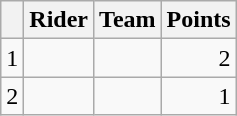<table class="wikitable">
<tr>
<th></th>
<th>Rider</th>
<th>Team</th>
<th>Points</th>
</tr>
<tr>
<td>1</td>
<td></td>
<td></td>
<td align=right>2</td>
</tr>
<tr>
<td>2</td>
<td></td>
<td></td>
<td align=right>1</td>
</tr>
</table>
